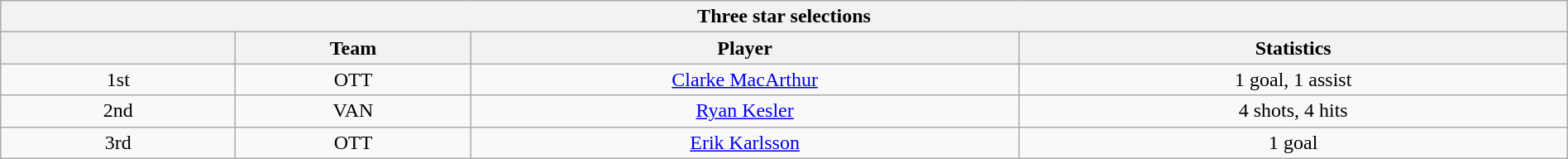<table class="wikitable" style="width:100%;text-align: center;">
<tr>
<th colspan=4>Three star selections</th>
</tr>
<tr>
<th style="width:15%;"></th>
<th style="width:15%;">Team</th>
<th style="width:35%;">Player</th>
<th style="width:35%;">Statistics</th>
</tr>
<tr>
<td>1st</td>
<td>OTT</td>
<td><a href='#'>Clarke MacArthur</a></td>
<td>1 goal, 1 assist</td>
</tr>
<tr>
<td>2nd</td>
<td>VAN</td>
<td><a href='#'>Ryan Kesler</a></td>
<td>4 shots, 4 hits</td>
</tr>
<tr>
<td>3rd</td>
<td>OTT</td>
<td><a href='#'>Erik Karlsson</a></td>
<td>1 goal</td>
</tr>
</table>
